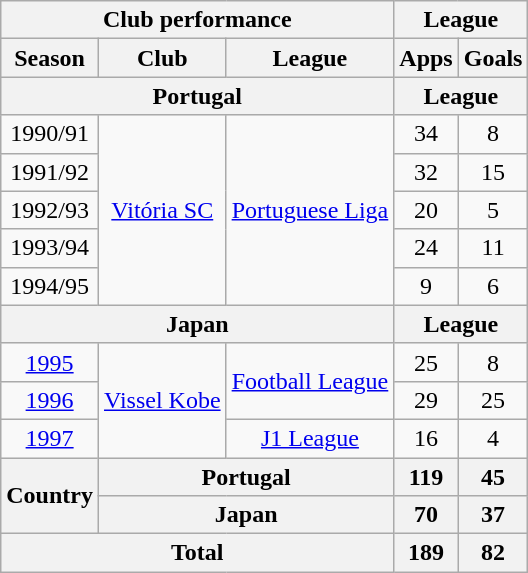<table class="wikitable" style="text-align:center;">
<tr>
<th colspan=3>Club performance</th>
<th colspan=2>League</th>
</tr>
<tr>
<th>Season</th>
<th>Club</th>
<th>League</th>
<th>Apps</th>
<th>Goals</th>
</tr>
<tr>
<th colspan=3>Portugal</th>
<th colspan=2>League</th>
</tr>
<tr>
<td>1990/91</td>
<td rowspan="5"><a href='#'>Vitória SC</a></td>
<td rowspan="5"><a href='#'>Portuguese Liga</a></td>
<td>34</td>
<td>8</td>
</tr>
<tr>
<td>1991/92</td>
<td>32</td>
<td>15</td>
</tr>
<tr>
<td>1992/93</td>
<td>20</td>
<td>5</td>
</tr>
<tr>
<td>1993/94</td>
<td>24</td>
<td>11</td>
</tr>
<tr>
<td>1994/95</td>
<td>9</td>
<td>6</td>
</tr>
<tr>
<th colspan=3>Japan</th>
<th colspan=2>League</th>
</tr>
<tr>
<td><a href='#'>1995</a></td>
<td rowspan="3"><a href='#'>Vissel Kobe</a></td>
<td rowspan="2"><a href='#'>Football League</a></td>
<td>25</td>
<td>8</td>
</tr>
<tr>
<td><a href='#'>1996</a></td>
<td>29</td>
<td>25</td>
</tr>
<tr>
<td><a href='#'>1997</a></td>
<td><a href='#'>J1 League</a></td>
<td>16</td>
<td>4</td>
</tr>
<tr>
<th rowspan=2>Country</th>
<th colspan=2>Portugal</th>
<th>119</th>
<th>45</th>
</tr>
<tr>
<th colspan=2>Japan</th>
<th>70</th>
<th>37</th>
</tr>
<tr>
<th colspan=3>Total</th>
<th>189</th>
<th>82</th>
</tr>
</table>
